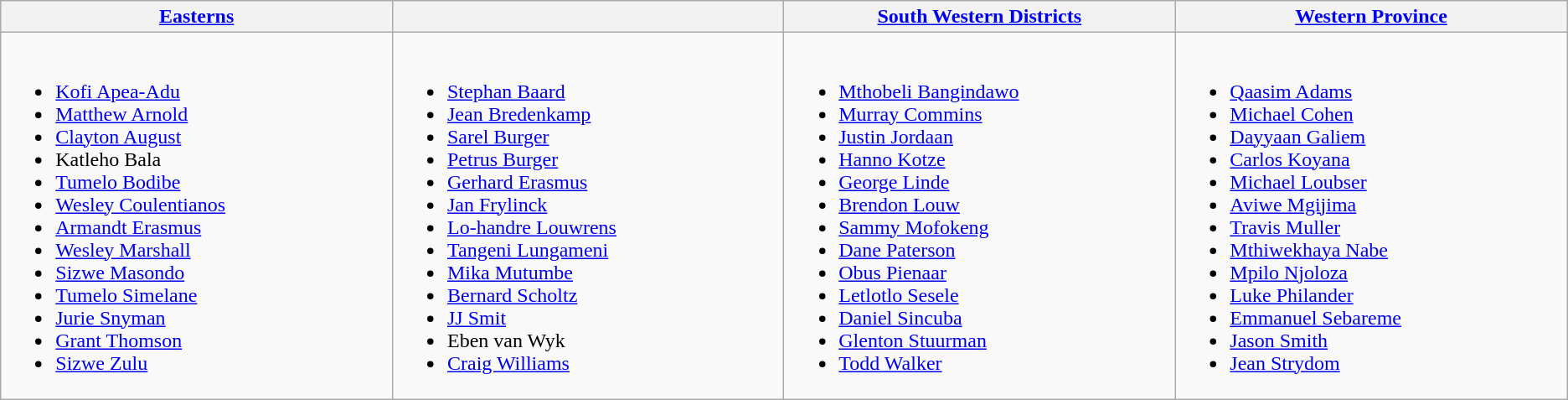<table class="wikitable">
<tr>
<th width=330> <a href='#'>Easterns</a></th>
<th width=330></th>
<th width=330> <a href='#'>South Western Districts</a></th>
<th width=330> <a href='#'>Western Province</a></th>
</tr>
<tr>
<td valign=top><br><ul><li><a href='#'>Kofi Apea-Adu</a></li><li><a href='#'>Matthew Arnold</a></li><li><a href='#'>Clayton August</a></li><li>Katleho Bala</li><li><a href='#'>Tumelo Bodibe</a></li><li><a href='#'>Wesley Coulentianos</a></li><li><a href='#'>Armandt Erasmus</a></li><li><a href='#'>Wesley Marshall</a></li><li><a href='#'>Sizwe Masondo</a></li><li><a href='#'>Tumelo Simelane</a></li><li><a href='#'>Jurie Snyman</a></li><li><a href='#'>Grant Thomson</a></li><li><a href='#'>Sizwe Zulu</a></li></ul></td>
<td valign=top><br><ul><li><a href='#'>Stephan Baard</a></li><li><a href='#'>Jean Bredenkamp</a></li><li><a href='#'>Sarel Burger</a></li><li><a href='#'>Petrus Burger</a></li><li><a href='#'>Gerhard Erasmus</a></li><li><a href='#'>Jan Frylinck</a></li><li><a href='#'>Lo-handre Louwrens</a></li><li><a href='#'>Tangeni Lungameni</a></li><li><a href='#'>Mika Mutumbe</a></li><li><a href='#'>Bernard Scholtz</a></li><li><a href='#'>JJ Smit</a></li><li>Eben van Wyk</li><li><a href='#'>Craig Williams</a></li></ul></td>
<td valign=top><br><ul><li><a href='#'>Mthobeli Bangindawo</a></li><li><a href='#'>Murray Commins</a></li><li><a href='#'>Justin Jordaan</a></li><li><a href='#'>Hanno Kotze</a></li><li><a href='#'>George Linde</a></li><li><a href='#'>Brendon Louw</a></li><li><a href='#'>Sammy Mofokeng</a></li><li><a href='#'>Dane Paterson</a></li><li><a href='#'>Obus Pienaar</a></li><li><a href='#'>Letlotlo Sesele</a></li><li><a href='#'>Daniel Sincuba</a></li><li><a href='#'>Glenton Stuurman</a></li><li><a href='#'>Todd Walker</a></li></ul></td>
<td valign=top><br><ul><li><a href='#'>Qaasim Adams</a></li><li><a href='#'>Michael Cohen</a></li><li><a href='#'>Dayyaan Galiem</a></li><li><a href='#'>Carlos Koyana</a></li><li><a href='#'>Michael Loubser</a></li><li><a href='#'>Aviwe Mgijima</a></li><li><a href='#'>Travis Muller</a></li><li><a href='#'>Mthiwekhaya Nabe</a></li><li><a href='#'>Mpilo Njoloza</a></li><li><a href='#'>Luke Philander</a></li><li><a href='#'>Emmanuel Sebareme</a></li><li><a href='#'>Jason Smith</a></li><li><a href='#'>Jean Strydom</a></li></ul></td>
</tr>
</table>
